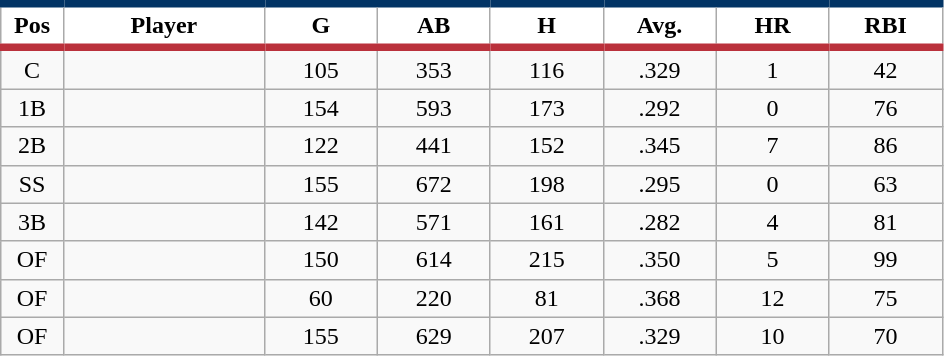<table class="wikitable sortable">
<tr>
<th style="background:#FFFFFF; border-top:#023465 5px solid; border-bottom:#ba313c 5px solid;" width="5%">Pos</th>
<th style="background:#FFFFFF; border-top:#023465 5px solid; border-bottom:#ba313c 5px solid;" width="16%">Player</th>
<th style="background:#FFFFFF; border-top:#023465 5px solid; border-bottom:#ba313c 5px solid;" width="9%">G</th>
<th style="background:#FFFFFF; border-top:#023465 5px solid; border-bottom:#ba313c 5px solid;" width="9%">AB</th>
<th style="background:#FFFFFF; border-top:#023465 5px solid; border-bottom:#ba313c 5px solid;" width="9%">H</th>
<th style="background:#FFFFFF; border-top:#023465 5px solid; border-bottom:#ba313c 5px solid;" width="9%">Avg.</th>
<th style="background:#FFFFFF; border-top:#023465 5px solid; border-bottom:#ba313c 5px solid;" width="9%">HR</th>
<th style="background:#FFFFFF; border-top:#023465 5px solid; border-bottom:#ba313c 5px solid;" width="9%">RBI</th>
</tr>
<tr align="center">
<td>C</td>
<td></td>
<td>105</td>
<td>353</td>
<td>116</td>
<td>.329</td>
<td>1</td>
<td>42</td>
</tr>
<tr align="center">
<td>1B</td>
<td></td>
<td>154</td>
<td>593</td>
<td>173</td>
<td>.292</td>
<td>0</td>
<td>76</td>
</tr>
<tr align="center">
<td>2B</td>
<td></td>
<td>122</td>
<td>441</td>
<td>152</td>
<td>.345</td>
<td>7</td>
<td>86</td>
</tr>
<tr align="center">
<td>SS</td>
<td></td>
<td>155</td>
<td>672</td>
<td>198</td>
<td>.295</td>
<td>0</td>
<td>63</td>
</tr>
<tr align="center">
<td>3B</td>
<td></td>
<td>142</td>
<td>571</td>
<td>161</td>
<td>.282</td>
<td>4</td>
<td>81</td>
</tr>
<tr align="center">
<td>OF</td>
<td></td>
<td>150</td>
<td>614</td>
<td>215</td>
<td>.350</td>
<td>5</td>
<td>99</td>
</tr>
<tr align="center">
<td>OF</td>
<td></td>
<td>60</td>
<td>220</td>
<td>81</td>
<td>.368</td>
<td>12</td>
<td>75</td>
</tr>
<tr align="center">
<td>OF</td>
<td></td>
<td>155</td>
<td>629</td>
<td>207</td>
<td>.329</td>
<td>10</td>
<td>70</td>
</tr>
</table>
